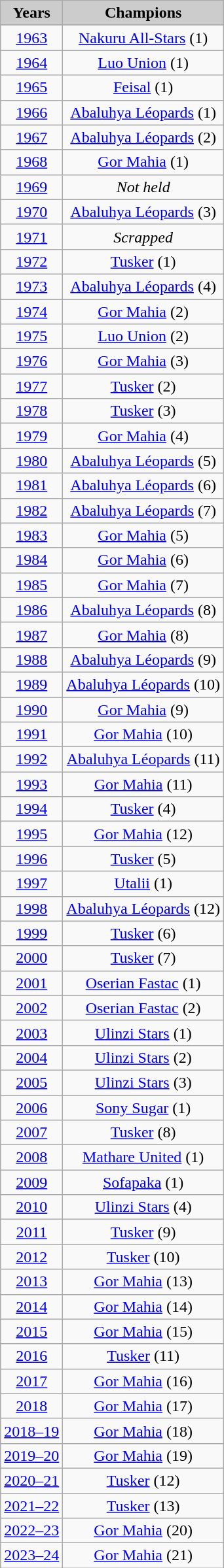<table class="wikitable" style="text-align: center;">
<tr bgcolor="#CCCCCC">
<td><strong>Years</strong></td>
<td><strong>Champions</strong></td>
</tr>
<tr bgcolor="#EFEFEF">
</tr>
<tr>
<td><a href='#'>1963</a></td>
<td><a href='#'>Nakuru All-Stars</a> (1)</td>
</tr>
<tr>
<td><a href='#'>1964</a></td>
<td><a href='#'>Luo Union</a> (1)</td>
</tr>
<tr>
<td><a href='#'>1965</a></td>
<td><a href='#'>Feisal</a> (1)</td>
</tr>
<tr>
<td><a href='#'>1966</a></td>
<td><a href='#'>Abaluhya Léopards</a> (1)</td>
</tr>
<tr>
<td><a href='#'>1967</a></td>
<td><a href='#'>Abaluhya Léopards</a> (2)</td>
</tr>
<tr>
<td><a href='#'>1968</a></td>
<td><a href='#'>Gor Mahia</a> (1)</td>
</tr>
<tr>
<td><a href='#'>1969</a></td>
<td><em>Not held</em></td>
</tr>
<tr>
<td><a href='#'>1970</a></td>
<td><a href='#'>Abaluhya Léopards</a> (3)</td>
</tr>
<tr>
<td><a href='#'>1971</a></td>
<td><em>Scrapped</em></td>
</tr>
<tr>
<td><a href='#'>1972</a></td>
<td><a href='#'>Tusker</a> (1)</td>
</tr>
<tr>
<td><a href='#'>1973</a></td>
<td><a href='#'>Abaluhya Léopards</a> (4)</td>
</tr>
<tr>
<td><a href='#'>1974</a></td>
<td><a href='#'>Gor Mahia</a> (2)</td>
</tr>
<tr>
<td><a href='#'>1975</a></td>
<td><a href='#'>Luo Union</a> (2)</td>
</tr>
<tr>
<td><a href='#'>1976</a></td>
<td><a href='#'>Gor Mahia</a> (3)</td>
</tr>
<tr>
<td><a href='#'>1977</a></td>
<td><a href='#'>Tusker</a> (2)</td>
</tr>
<tr>
<td><a href='#'>1978</a></td>
<td><a href='#'>Tusker</a> (3)</td>
</tr>
<tr>
<td><a href='#'>1979</a></td>
<td><a href='#'>Gor Mahia</a> (4)</td>
</tr>
<tr>
<td><a href='#'>1980</a></td>
<td><a href='#'>Abaluhya Léopards</a> (5)</td>
</tr>
<tr>
<td><a href='#'>1981</a></td>
<td><a href='#'>Abaluhya Léopards</a> (6)</td>
</tr>
<tr>
<td><a href='#'>1982</a></td>
<td><a href='#'>Abaluhya Léopards</a> (7)</td>
</tr>
<tr>
<td><a href='#'>1983</a></td>
<td><a href='#'>Gor Mahia</a> (5)</td>
</tr>
<tr>
<td><a href='#'>1984</a></td>
<td><a href='#'>Gor Mahia</a> (6)</td>
</tr>
<tr>
<td><a href='#'>1985</a></td>
<td><a href='#'>Gor Mahia</a> (7)</td>
</tr>
<tr>
<td><a href='#'>1986</a></td>
<td><a href='#'>Abaluhya Léopards</a> (8)</td>
</tr>
<tr>
<td><a href='#'>1987</a></td>
<td><a href='#'>Gor Mahia</a> (8)</td>
</tr>
<tr>
<td><a href='#'>1988</a></td>
<td><a href='#'>Abaluhya Léopards</a> (9)</td>
</tr>
<tr>
<td><a href='#'>1989</a></td>
<td><a href='#'>Abaluhya Léopards</a> (10)</td>
</tr>
<tr>
<td><a href='#'>1990</a></td>
<td><a href='#'>Gor Mahia</a> (9)</td>
</tr>
<tr>
<td><a href='#'>1991</a></td>
<td><a href='#'>Gor Mahia</a> (10)</td>
</tr>
<tr>
<td><a href='#'>1992</a></td>
<td><a href='#'>Abaluhya Léopards</a> (11)</td>
</tr>
<tr>
<td><a href='#'>1993</a></td>
<td><a href='#'>Gor Mahia</a> (11)</td>
</tr>
<tr>
<td><a href='#'>1994</a></td>
<td><a href='#'>Tusker</a> (4)</td>
</tr>
<tr>
<td><a href='#'>1995</a></td>
<td><a href='#'>Gor Mahia</a> (12)</td>
</tr>
<tr>
<td><a href='#'>1996</a></td>
<td><a href='#'>Tusker</a> (5)</td>
</tr>
<tr>
<td><a href='#'>1997</a></td>
<td><a href='#'>Utalii</a> (1)</td>
</tr>
<tr>
<td><a href='#'>1998</a></td>
<td><a href='#'>Abaluhya Léopards</a> (12)</td>
</tr>
<tr>
<td><a href='#'>1999</a></td>
<td><a href='#'>Tusker</a> (6)</td>
</tr>
<tr>
<td><a href='#'>2000</a></td>
<td><a href='#'>Tusker</a> (7)</td>
</tr>
<tr>
<td><a href='#'>2001</a></td>
<td><a href='#'>Oserian Fastac</a> (1)</td>
</tr>
<tr>
<td><a href='#'>2002</a></td>
<td><a href='#'>Oserian Fastac</a> (2)</td>
</tr>
<tr>
<td><a href='#'>2003</a></td>
<td><a href='#'>Ulinzi Stars</a> (1)</td>
</tr>
<tr>
<td><a href='#'>2004</a></td>
<td><a href='#'>Ulinzi Stars</a> (2)</td>
</tr>
<tr>
<td><a href='#'>2005</a></td>
<td><a href='#'>Ulinzi Stars</a> (3)</td>
</tr>
<tr>
<td><a href='#'>2006</a></td>
<td><a href='#'>Sony Sugar</a> (1)</td>
</tr>
<tr>
<td><a href='#'>2007</a></td>
<td><a href='#'>Tusker</a> (8)</td>
</tr>
<tr>
<td><a href='#'>2008</a></td>
<td><a href='#'>Mathare United</a> (1)</td>
</tr>
<tr>
<td><a href='#'>2009</a></td>
<td><a href='#'>Sofapaka</a> (1)</td>
</tr>
<tr>
<td><a href='#'>2010</a></td>
<td><a href='#'>Ulinzi Stars</a> (4)</td>
</tr>
<tr>
<td><a href='#'>2011</a></td>
<td><a href='#'>Tusker</a> (9)</td>
</tr>
<tr>
<td><a href='#'>2012</a></td>
<td><a href='#'>Tusker</a> (10)</td>
</tr>
<tr>
<td><a href='#'>2013</a></td>
<td><a href='#'>Gor Mahia</a> (13)</td>
</tr>
<tr>
<td><a href='#'>2014</a></td>
<td><a href='#'>Gor Mahia</a> (14)</td>
</tr>
<tr>
<td><a href='#'>2015</a></td>
<td><a href='#'>Gor Mahia</a> (15)</td>
</tr>
<tr>
<td><a href='#'>2016</a></td>
<td><a href='#'>Tusker</a> (11)</td>
</tr>
<tr>
<td><a href='#'>2017</a></td>
<td><a href='#'>Gor Mahia</a> (16)</td>
</tr>
<tr>
<td><a href='#'>2018</a></td>
<td><a href='#'>Gor Mahia</a> (17)</td>
</tr>
<tr>
<td><a href='#'>2018–19</a></td>
<td><a href='#'>Gor Mahia</a> (18)</td>
</tr>
<tr>
<td><a href='#'>2019–20</a></td>
<td><a href='#'>Gor Mahia</a> (19)</td>
</tr>
<tr>
<td><a href='#'>2020–21</a></td>
<td><a href='#'>Tusker</a> (12)</td>
</tr>
<tr>
<td><a href='#'>2021–22</a></td>
<td><a href='#'>Tusker</a> (13)</td>
</tr>
<tr>
<td><a href='#'>2022–23</a></td>
<td><a href='#'>Gor Mahia</a> (20)</td>
</tr>
<tr>
<td><a href='#'>2023–24</a></td>
<td><a href='#'>Gor Mahia</a> (21)</td>
</tr>
</table>
